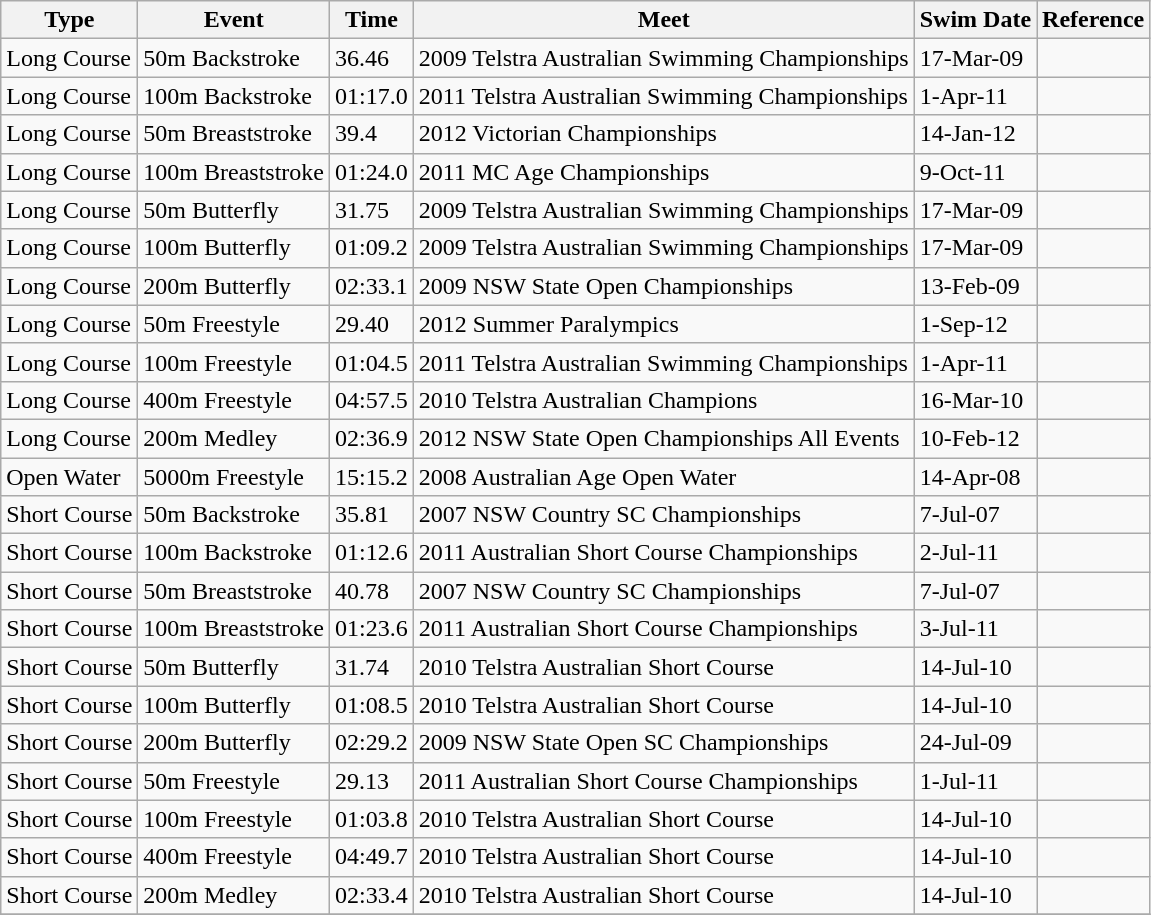<table class="wikitable sortable" border="1">
<tr>
<th>Type</th>
<th>Event</th>
<th>Time</th>
<th>Meet</th>
<th>Swim Date</th>
<th>Reference</th>
</tr>
<tr --->
<td>Long Course</td>
<td>50m Backstroke</td>
<td>36.46</td>
<td>2009 Telstra Australian Swimming Championships</td>
<td>17-Mar-09</td>
<td></td>
</tr>
<tr --->
<td>Long Course</td>
<td>100m Backstroke</td>
<td>01:17.0</td>
<td>2011 Telstra Australian Swimming Championships</td>
<td>1-Apr-11</td>
<td></td>
</tr>
<tr --->
<td>Long Course</td>
<td>50m Breaststroke</td>
<td>39.4</td>
<td>2012 Victorian Championships</td>
<td>14-Jan-12</td>
<td></td>
</tr>
<tr --->
<td>Long Course</td>
<td>100m Breaststroke</td>
<td>01:24.0</td>
<td>2011 MC Age Championships</td>
<td>9-Oct-11</td>
<td></td>
</tr>
<tr --->
<td>Long Course</td>
<td>50m Butterfly</td>
<td>31.75</td>
<td>2009 Telstra Australian Swimming Championships</td>
<td>17-Mar-09</td>
<td></td>
</tr>
<tr --->
<td>Long Course</td>
<td>100m Butterfly</td>
<td>01:09.2</td>
<td>2009 Telstra Australian Swimming Championships</td>
<td>17-Mar-09</td>
<td></td>
</tr>
<tr --->
<td>Long Course</td>
<td>200m Butterfly</td>
<td>02:33.1</td>
<td>2009 NSW State Open Championships</td>
<td>13-Feb-09</td>
<td></td>
</tr>
<tr --->
<td>Long Course</td>
<td>50m Freestyle</td>
<td>29.40</td>
<td>2012 Summer Paralympics</td>
<td>1-Sep-12</td>
<td></td>
</tr>
<tr --->
<td>Long Course</td>
<td>100m Freestyle</td>
<td>01:04.5</td>
<td>2011 Telstra Australian Swimming Championships</td>
<td>1-Apr-11</td>
<td></td>
</tr>
<tr --->
<td>Long Course</td>
<td>400m Freestyle</td>
<td>04:57.5</td>
<td>2010 Telstra Australian Champions</td>
<td>16-Mar-10</td>
<td></td>
</tr>
<tr --->
<td>Long Course</td>
<td>200m Medley</td>
<td>02:36.9</td>
<td>2012 NSW State Open Championships All Events</td>
<td>10-Feb-12</td>
<td></td>
</tr>
<tr --->
<td>Open Water</td>
<td>5000m Freestyle</td>
<td>15:15.2</td>
<td>2008 Australian Age Open Water</td>
<td>14-Apr-08</td>
<td></td>
</tr>
<tr --->
<td>Short Course</td>
<td>50m Backstroke</td>
<td>35.81</td>
<td>2007 NSW Country SC Championships</td>
<td>7-Jul-07</td>
<td></td>
</tr>
<tr --->
<td>Short Course</td>
<td>100m Backstroke</td>
<td>01:12.6</td>
<td>2011 Australian Short Course Championships</td>
<td>2-Jul-11</td>
<td></td>
</tr>
<tr --->
<td>Short Course</td>
<td>50m Breaststroke</td>
<td>40.78</td>
<td>2007 NSW Country SC Championships</td>
<td>7-Jul-07</td>
<td></td>
</tr>
<tr --->
<td>Short Course</td>
<td>100m Breaststroke</td>
<td>01:23.6</td>
<td>2011 Australian Short Course Championships</td>
<td>3-Jul-11</td>
<td></td>
</tr>
<tr --->
<td>Short Course</td>
<td>50m Butterfly</td>
<td>31.74</td>
<td>2010 Telstra Australian Short Course</td>
<td>14-Jul-10</td>
<td></td>
</tr>
<tr --->
<td>Short Course</td>
<td>100m Butterfly</td>
<td>01:08.5</td>
<td>2010 Telstra Australian Short Course</td>
<td>14-Jul-10</td>
<td></td>
</tr>
<tr --->
<td>Short Course</td>
<td>200m Butterfly</td>
<td>02:29.2</td>
<td>2009 NSW State Open SC Championships</td>
<td>24-Jul-09</td>
<td></td>
</tr>
<tr --->
<td>Short Course</td>
<td>50m Freestyle</td>
<td>29.13</td>
<td>2011 Australian Short Course Championships</td>
<td>1-Jul-11</td>
<td></td>
</tr>
<tr --->
<td>Short Course</td>
<td>100m Freestyle</td>
<td>01:03.8</td>
<td>2010 Telstra Australian Short Course</td>
<td>14-Jul-10</td>
<td></td>
</tr>
<tr --->
<td>Short Course</td>
<td>400m Freestyle</td>
<td>04:49.7</td>
<td>2010 Telstra Australian Short Course</td>
<td>14-Jul-10</td>
<td></td>
</tr>
<tr --->
<td>Short Course</td>
<td>200m Medley</td>
<td>02:33.4</td>
<td>2010 Telstra Australian Short Course</td>
<td>14-Jul-10</td>
<td></td>
</tr>
<tr --->
</tr>
</table>
